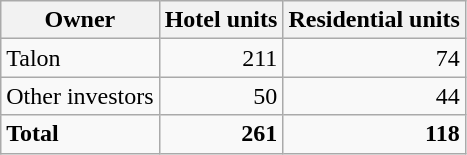<table class="wikitable" style="text-align:right;">
<tr>
<th>Owner</th>
<th>Hotel units</th>
<th>Residential units</th>
</tr>
<tr>
<td style="text-align:left;">Talon</td>
<td>211</td>
<td>74</td>
</tr>
<tr>
<td style="text-align:left;">Other investors</td>
<td>50</td>
<td>44</td>
</tr>
<tr>
<td style="text-align:left;"><strong>Total</strong></td>
<td><strong>261</strong></td>
<td><strong>118</strong></td>
</tr>
</table>
